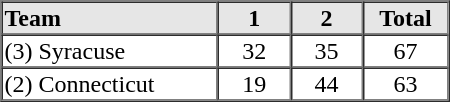<table border=1 cellspacing=0 width=300 style="margin-left:3em;">
<tr style="text-align:center; background-color:#e6e6e6;">
<th align=left width=30%>Team</th>
<th width=10%>1</th>
<th width=10%>2</th>
<th width=10%>Total</th>
</tr>
<tr style="text-align:center;">
<td align=left>(3) Syracuse</td>
<td>32</td>
<td>35</td>
<td>67</td>
</tr>
<tr style="text-align:center;">
<td align=left>(2) Connecticut</td>
<td>19</td>
<td>44</td>
<td>63</td>
</tr>
<tr style="text-align:center;">
</tr>
</table>
